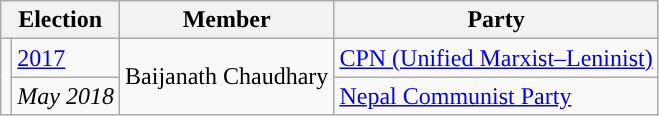<table class="wikitable">
<tr>
<th colspan="2">Election</th>
<th>Member</th>
<th>Party</th>
</tr>
<tr>
<td rowspan="2" style="background-color:"></td>
<td><a href='#'>2017</a></td>
<td rowspan="2">Baijanath Chaudhary</td>
<td><a href='#'>CPN (Unified Marxist–Leninist)</a></td>
</tr>
<tr>
<td><em>May 2018</em></td>
<td><a href='#'>Nepal Communist Party</a></td>
</tr>
</table>
